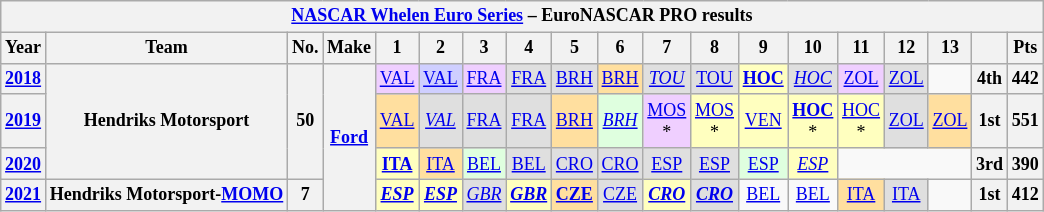<table class="wikitable" style="text-align:center; font-size:75%">
<tr>
<th colspan=21><a href='#'>NASCAR Whelen Euro Series</a> – EuroNASCAR PRO results</th>
</tr>
<tr>
<th>Year</th>
<th>Team</th>
<th>No.</th>
<th>Make</th>
<th>1</th>
<th>2</th>
<th>3</th>
<th>4</th>
<th>5</th>
<th>6</th>
<th>7</th>
<th>8</th>
<th>9</th>
<th>10</th>
<th>11</th>
<th>12</th>
<th>13</th>
<th></th>
<th>Pts</th>
</tr>
<tr>
<th><a href='#'>2018</a></th>
<th rowspan=3>Hendriks Motorsport</th>
<th rowspan=3>50</th>
<th rowspan=4><a href='#'>Ford</a></th>
<td style="background-color:#EFCFFF"><a href='#'>VAL</a><br></td>
<td style="background-color:#CFCFFF"><a href='#'>VAL</a><br></td>
<td style="background-color:#EFCFFF"><a href='#'>FRA</a><br></td>
<td style="background-color:#DFDFDF"><a href='#'>FRA</a><br></td>
<td style="background-color:#DFDFDF"><a href='#'>BRH</a><br></td>
<td style="background-color:#FFDF9F"><a href='#'>BRH</a><br></td>
<td style="background-color:#DFDFDF"><em><a href='#'>TOU</a></em><br></td>
<td style="background-color:#DFDFDF"><a href='#'>TOU</a><br></td>
<td style="background-color:#FFFFBF"><strong><a href='#'>HOC</a></strong><br></td>
<td style="background-color:#DFDFDF"><em><a href='#'>HOC</a></em><br></td>
<td style="background-color:#EFCFFF"><a href='#'>ZOL</a><br></td>
<td style="background-color:#DFDFDF"><a href='#'>ZOL</a><br></td>
<td></td>
<th>4th</th>
<th>442</th>
</tr>
<tr>
<th><a href='#'>2019</a></th>
<td style="background-color:#FFDF9F"><a href='#'>VAL</a><br></td>
<td style="background-color:#DFDFDF"><em><a href='#'>VAL</a></em><br></td>
<td style="background-color:#DFDFDF"><a href='#'>FRA</a><br></td>
<td style="background-color:#DFDFDF"><a href='#'>FRA</a><br></td>
<td style="background-color:#FFDF9F"><a href='#'>BRH</a><br></td>
<td style="background-color:#DFFFDF"><em><a href='#'>BRH</a></em><br></td>
<td style="background-color:#EFCFFF"><a href='#'>MOS</a><br>*</td>
<td style="background-color:#FFFFBF"><a href='#'>MOS</a><br>*</td>
<td style="background-color:#FFFFBF"><a href='#'>VEN</a><br></td>
<td style="background-color:#FFFFBF"><strong><a href='#'>HOC</a></strong><br>*</td>
<td style="background-color:#FFFFBF"><a href='#'>HOC</a><br>*</td>
<td style="background-color:#DFDFDF"><a href='#'>ZOL</a><br></td>
<td style="background-color:#FFDF9F"><a href='#'>ZOL</a><br></td>
<th>1st</th>
<th>551</th>
</tr>
<tr>
<th><a href='#'>2020</a></th>
<td style="background-color:#FFFFBF"><strong><a href='#'>ITA</a></strong><br></td>
<td style="background-color:#FFDF9F"><a href='#'>ITA</a><br></td>
<td style="background-color:#DFFFDF"><a href='#'>BEL</a><br></td>
<td style="background-color:#DFDFDF"><a href='#'>BEL</a><br></td>
<td style="background-color:#DFDFDF"><a href='#'>CRO</a><br></td>
<td style="background-color:#DFDFDF"><a href='#'>CRO</a><br></td>
<td style="background-color:#DFDFDF"><a href='#'>ESP</a><br></td>
<td style="background-color:#DFDFDF"><a href='#'>ESP</a><br></td>
<td style="background-color:#DFFFDF"><a href='#'>ESP</a><br></td>
<td style="background-color:#FFFFBF"><em><a href='#'>ESP</a></em><br></td>
<td colspan=3></td>
<th>3rd</th>
<th>390</th>
</tr>
<tr>
<th><a href='#'>2021</a></th>
<th>Hendriks Motorsport-<a href='#'>MOMO</a></th>
<th>7</th>
<td style="background-color:#FFFFBF"><strong><em><a href='#'>ESP</a></em></strong><br></td>
<td style="background-color:#FFFFBF"><strong><em><a href='#'>ESP</a></em></strong><br></td>
<td style="background-color:#DFDFDF"><em><a href='#'>GBR</a></em><br></td>
<td style="background-color:#FFFFBF"><strong><em><a href='#'>GBR</a></em></strong><br></td>
<td style="background-color:#FFDF9F"><strong><a href='#'>CZE</a></strong><br></td>
<td style="background-color:#DFDFDF"><a href='#'>CZE</a><br></td>
<td style="background-color:#FFFFBF"><strong><em><a href='#'>CRO</a></em></strong><br></td>
<td style="background-color:#DFDFDF"><strong><em><a href='#'>CRO</a></em></strong><br></td>
<td><a href='#'>BEL</a></td>
<td><a href='#'>BEL</a></td>
<td style="background-color:#FFDF9F"><a href='#'>ITA</a><br></td>
<td style="background-color:#DFDFDF"><a href='#'>ITA</a><br></td>
<td></td>
<th>1st</th>
<th>412</th>
</tr>
</table>
